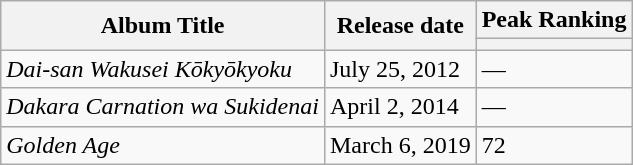<table class="wikitable">
<tr>
<th rowspan="2">Album Title</th>
<th rowspan="2">Release date</th>
<th>Peak Ranking</th>
</tr>
<tr>
<th><strong></strong></th>
</tr>
<tr>
<td><em>Dai-san Wakusei Kōkyōkyoku</em></td>
<td>July 25, 2012</td>
<td>—</td>
</tr>
<tr>
<td><em>Dakara Carnation wa Sukidenai</em></td>
<td>April 2, 2014</td>
<td>—</td>
</tr>
<tr>
<td><em>Golden Age</em></td>
<td>March 6, 2019</td>
<td>72</td>
</tr>
</table>
